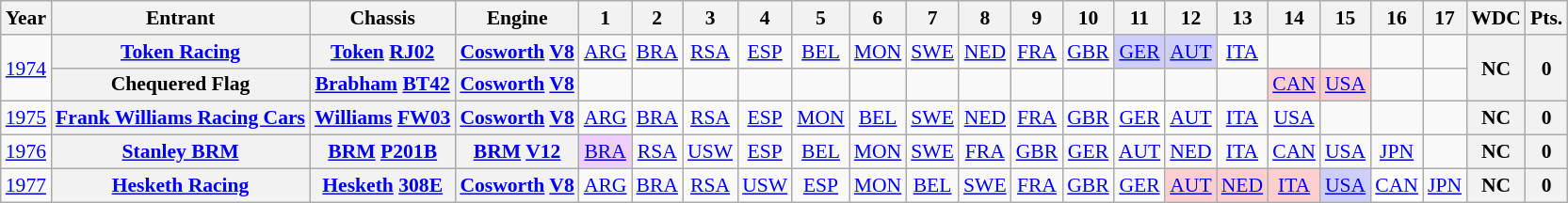<table class="wikitable" style="text-align:center; font-size:90%">
<tr>
<th>Year</th>
<th>Entrant</th>
<th>Chassis</th>
<th>Engine</th>
<th>1</th>
<th>2</th>
<th>3</th>
<th>4</th>
<th>5</th>
<th>6</th>
<th>7</th>
<th>8</th>
<th>9</th>
<th>10</th>
<th>11</th>
<th>12</th>
<th>13</th>
<th>14</th>
<th>15</th>
<th>16</th>
<th>17</th>
<th>WDC</th>
<th>Pts.</th>
</tr>
<tr>
<td rowspan=2><a href='#'>1974</a></td>
<th><a href='#'>Token Racing</a></th>
<th><a href='#'>Token</a> <a href='#'>RJ02</a></th>
<th><a href='#'>Cosworth</a> <a href='#'>V8</a></th>
<td><a href='#'>ARG</a></td>
<td><a href='#'>BRA</a></td>
<td><a href='#'>RSA</a></td>
<td><a href='#'>ESP</a></td>
<td><a href='#'>BEL</a></td>
<td><a href='#'>MON</a></td>
<td><a href='#'>SWE</a></td>
<td><a href='#'>NED</a></td>
<td><a href='#'>FRA</a></td>
<td><a href='#'>GBR</a></td>
<td style="background:#CFCFFF;"><a href='#'>GER</a><br></td>
<td style="background:#CFCFFF;"><a href='#'>AUT</a><br></td>
<td><a href='#'>ITA</a></td>
<td></td>
<td></td>
<td></td>
<td></td>
<th rowspan=2>NC</th>
<th rowspan=2>0</th>
</tr>
<tr>
<th>Chequered Flag</th>
<th><a href='#'>Brabham</a> <a href='#'>BT42</a></th>
<th><a href='#'>Cosworth</a> <a href='#'>V8</a></th>
<td></td>
<td></td>
<td></td>
<td></td>
<td></td>
<td></td>
<td></td>
<td></td>
<td></td>
<td></td>
<td></td>
<td></td>
<td></td>
<td style="background:#FFCFCF;"><a href='#'>CAN</a><br></td>
<td style="background:#FFCFCF;"><a href='#'>USA</a><br></td>
<td></td>
<td></td>
</tr>
<tr>
<td><a href='#'>1975</a></td>
<th><a href='#'>Frank Williams Racing Cars</a></th>
<th><a href='#'>Williams</a> <a href='#'>FW03</a></th>
<th><a href='#'>Cosworth</a> <a href='#'>V8</a></th>
<td><a href='#'>ARG</a></td>
<td><a href='#'>BRA</a></td>
<td><a href='#'>RSA</a></td>
<td><a href='#'>ESP</a></td>
<td><a href='#'>MON</a></td>
<td><a href='#'>BEL</a></td>
<td><a href='#'>SWE</a></td>
<td><a href='#'>NED</a></td>
<td><a href='#'>FRA</a></td>
<td><a href='#'>GBR</a></td>
<td style="background:#ffffff;"><a href='#'>GER</a><br></td>
<td><a href='#'>AUT</a></td>
<td><a href='#'>ITA</a></td>
<td><a href='#'>USA</a></td>
<td></td>
<td></td>
<td></td>
<th>NC</th>
<th>0</th>
</tr>
<tr>
<td><a href='#'>1976</a></td>
<th><a href='#'>Stanley BRM</a></th>
<th><a href='#'>BRM</a> <a href='#'>P201B</a></th>
<th><a href='#'>BRM</a> <a href='#'>V12</a></th>
<td style="background:#EFCFFF;"><a href='#'>BRA</a><br></td>
<td><a href='#'>RSA</a></td>
<td><a href='#'>USW</a></td>
<td><a href='#'>ESP</a></td>
<td><a href='#'>BEL</a></td>
<td><a href='#'>MON</a></td>
<td><a href='#'>SWE</a></td>
<td><a href='#'>FRA</a></td>
<td><a href='#'>GBR</a></td>
<td><a href='#'>GER</a></td>
<td><a href='#'>AUT</a></td>
<td><a href='#'>NED</a></td>
<td><a href='#'>ITA</a></td>
<td><a href='#'>CAN</a></td>
<td><a href='#'>USA</a></td>
<td><a href='#'>JPN</a></td>
<td></td>
<th>NC</th>
<th>0</th>
</tr>
<tr>
<td><a href='#'>1977</a></td>
<th><a href='#'>Hesketh Racing</a></th>
<th><a href='#'>Hesketh</a> <a href='#'>308E</a></th>
<th><a href='#'>Cosworth</a> <a href='#'>V8</a></th>
<td><a href='#'>ARG</a></td>
<td><a href='#'>BRA</a></td>
<td><a href='#'>RSA</a></td>
<td><a href='#'>USW</a></td>
<td><a href='#'>ESP</a></td>
<td><a href='#'>MON</a></td>
<td><a href='#'>BEL</a></td>
<td><a href='#'>SWE</a></td>
<td><a href='#'>FRA</a></td>
<td><a href='#'>GBR</a></td>
<td><a href='#'>GER</a></td>
<td style="background:#FFCFCF;"><a href='#'>AUT</a><br></td>
<td style="background:#FFCFCF;"><a href='#'>NED</a><br></td>
<td style="background:#FFCFCF;"><a href='#'>ITA</a><br></td>
<td style="background:#CFCFFF;"><a href='#'>USA</a><br></td>
<td style="background:#ffffff;"><a href='#'>CAN</a><br></td>
<td><a href='#'>JPN</a></td>
<th>NC</th>
<th>0</th>
</tr>
</table>
